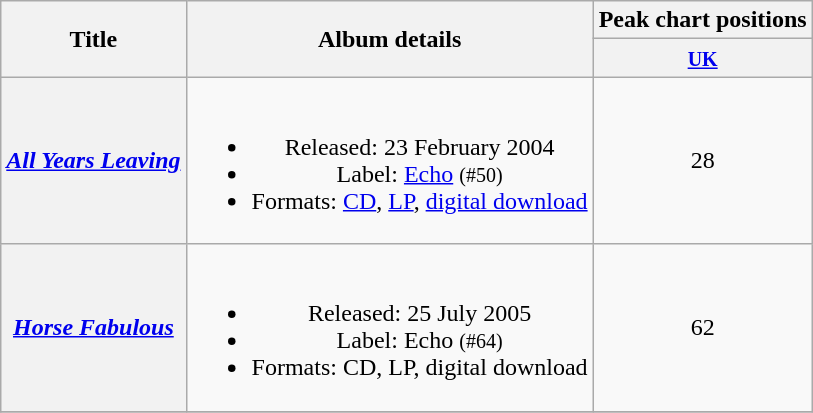<table class="wikitable plainrowheaders" style="text-align:center;">
<tr>
<th scope="col" rowspan="2">Title</th>
<th scope="col" rowspan="2">Album details</th>
<th scope="col" colspan="2">Peak chart positions</th>
</tr>
<tr>
<th><small><a href='#'>UK</a></small><br></th>
</tr>
<tr>
<th scope="row"><em><a href='#'>All Years Leaving</a></em></th>
<td><br><ul><li>Released: 23 February 2004</li><li>Label: <a href='#'>Echo</a> <small>(#50)</small></li><li>Formats: <a href='#'>CD</a>, <a href='#'>LP</a>, <a href='#'>digital download</a></li></ul></td>
<td>28</td>
</tr>
<tr>
<th scope="row"><em><a href='#'>Horse Fabulous</a></em></th>
<td><br><ul><li>Released: 25 July 2005</li><li>Label: Echo <small>(#64)</small></li><li>Formats: CD, LP, digital download</li></ul></td>
<td>62</td>
</tr>
<tr>
</tr>
</table>
